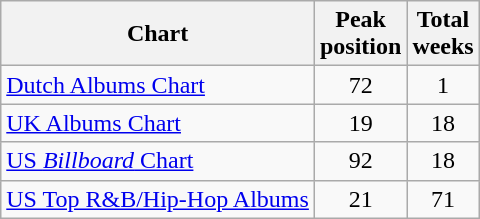<table class="wikitable sortable" style="text-align:center;">
<tr>
<th>Chart</th>
<th>Peak<br>position</th>
<th>Total<br>weeks</th>
</tr>
<tr>
<td align="left"><a href='#'>Dutch Albums Chart</a></td>
<td>72</td>
<td>1</td>
</tr>
<tr>
<td align="left"><a href='#'>UK Albums Chart</a></td>
<td>19</td>
<td>18</td>
</tr>
<tr>
<td align="left"><a href='#'>US <em>Billboard</em> Chart</a></td>
<td>92</td>
<td>18</td>
</tr>
<tr>
<td align="left"><a href='#'>US Top R&B/Hip-Hop Albums</a></td>
<td>21</td>
<td>71</td>
</tr>
</table>
